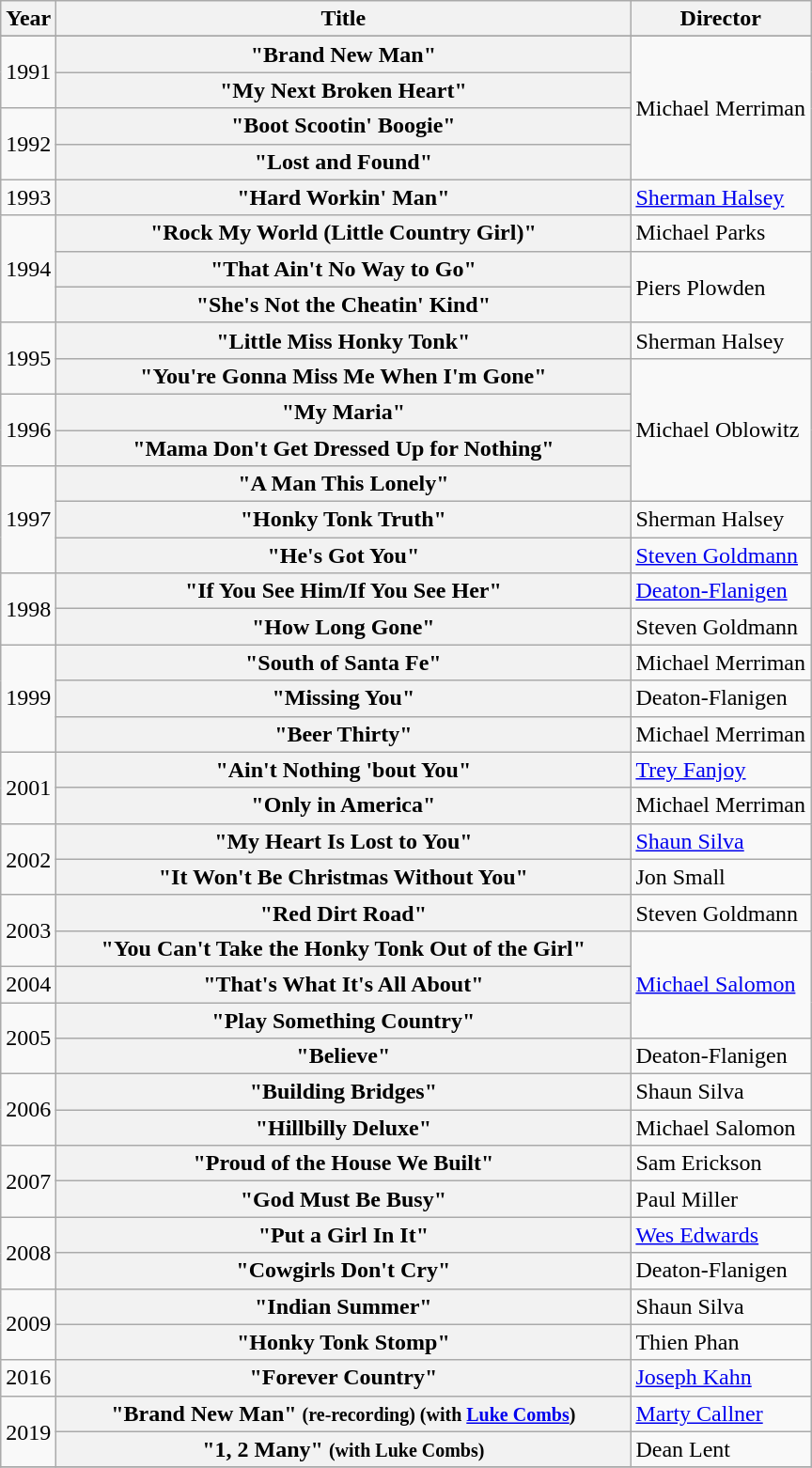<table class="wikitable plainrowheaders">
<tr>
<th>Year</th>
<th style="width:25em;">Title</th>
<th>Director</th>
</tr>
<tr>
</tr>
<tr>
<td rowspan="2">1991</td>
<th scope="row">"Brand New Man"</th>
<td rowspan="4">Michael Merriman</td>
</tr>
<tr>
<th scope="row">"My Next Broken Heart"</th>
</tr>
<tr>
<td rowspan="2">1992</td>
<th scope="row">"Boot Scootin' Boogie"</th>
</tr>
<tr>
<th scope="row">"Lost and Found"</th>
</tr>
<tr>
<td>1993</td>
<th scope="row">"Hard Workin' Man"</th>
<td><a href='#'>Sherman Halsey</a></td>
</tr>
<tr>
<td rowspan="3">1994</td>
<th scope="row">"Rock My World (Little Country Girl)"</th>
<td>Michael Parks</td>
</tr>
<tr>
<th scope="row">"That Ain't No Way to Go"</th>
<td rowspan="2">Piers Plowden</td>
</tr>
<tr>
<th scope="row">"She's Not the Cheatin' Kind"</th>
</tr>
<tr>
<td rowspan="2">1995</td>
<th scope="row">"Little Miss Honky Tonk"</th>
<td>Sherman Halsey</td>
</tr>
<tr>
<th scope="row">"You're Gonna Miss Me When I'm Gone"</th>
<td rowspan="4">Michael Oblowitz</td>
</tr>
<tr>
<td rowspan="2">1996</td>
<th scope="row">"My Maria"</th>
</tr>
<tr>
<th scope="row">"Mama Don't Get Dressed Up for Nothing"</th>
</tr>
<tr>
<td rowspan="3">1997</td>
<th scope="row">"A Man This Lonely"</th>
</tr>
<tr>
<th scope="row">"Honky Tonk Truth"</th>
<td>Sherman Halsey</td>
</tr>
<tr>
<th scope="row">"He's Got You"</th>
<td><a href='#'>Steven Goldmann</a></td>
</tr>
<tr>
<td rowspan="2">1998</td>
<th scope="row">"If You See Him/If You See Her" </th>
<td><a href='#'>Deaton-Flanigen</a></td>
</tr>
<tr>
<th scope="row">"How Long Gone"</th>
<td>Steven Goldmann</td>
</tr>
<tr>
<td rowspan="3">1999</td>
<th scope="row">"South of Santa Fe"</th>
<td>Michael Merriman</td>
</tr>
<tr>
<th scope="row">"Missing You"</th>
<td>Deaton-Flanigen</td>
</tr>
<tr>
<th scope="row">"Beer Thirty"</th>
<td>Michael Merriman</td>
</tr>
<tr>
<td rowspan="2">2001</td>
<th scope="row">"Ain't Nothing 'bout You"</th>
<td><a href='#'>Trey Fanjoy</a></td>
</tr>
<tr>
<th scope="row">"Only in America"</th>
<td>Michael Merriman</td>
</tr>
<tr>
<td rowspan="2">2002</td>
<th scope="row">"My Heart Is Lost to You"</th>
<td><a href='#'>Shaun Silva</a></td>
</tr>
<tr>
<th scope="row">"It Won't Be Christmas Without You"</th>
<td>Jon Small</td>
</tr>
<tr>
<td rowspan="2">2003</td>
<th scope="row">"Red Dirt Road"</th>
<td>Steven Goldmann</td>
</tr>
<tr>
<th scope="row">"You Can't Take the Honky Tonk Out of the Girl"</th>
<td rowspan="3"><a href='#'>Michael Salomon</a></td>
</tr>
<tr>
<td>2004</td>
<th scope="row">"That's What It's All About"</th>
</tr>
<tr>
<td rowspan="2">2005</td>
<th scope="row">"Play Something Country"</th>
</tr>
<tr>
<th scope="row">"Believe"</th>
<td>Deaton-Flanigen</td>
</tr>
<tr>
<td rowspan="2">2006</td>
<th scope="row">"Building Bridges"</th>
<td>Shaun Silva</td>
</tr>
<tr>
<th scope="row">"Hillbilly Deluxe"</th>
<td>Michael Salomon</td>
</tr>
<tr>
<td rowspan="2">2007</td>
<th scope="row">"Proud of the House We Built"</th>
<td>Sam Erickson</td>
</tr>
<tr>
<th scope="row">"God Must Be Busy" </th>
<td>Paul Miller</td>
</tr>
<tr>
<td rowspan="2">2008</td>
<th scope="row">"Put a Girl In It"</th>
<td><a href='#'>Wes Edwards</a></td>
</tr>
<tr>
<th scope="row">"Cowgirls Don't Cry" </th>
<td>Deaton-Flanigen</td>
</tr>
<tr>
<td rowspan="2">2009</td>
<th scope="row">"Indian Summer"</th>
<td>Shaun Silva</td>
</tr>
<tr>
<th scope="row">"Honky Tonk Stomp" </th>
<td>Thien Phan</td>
</tr>
<tr>
<td>2016</td>
<th scope="row">"Forever Country" </th>
<td><a href='#'>Joseph Kahn</a></td>
</tr>
<tr>
<td rowspan="2">2019</td>
<th scope="row">"Brand New Man" <small>(re-recording) (with <a href='#'>Luke Combs</a>)</small></th>
<td><a href='#'>Marty Callner</a></td>
</tr>
<tr>
<th scope="row">"1, 2 Many" <small>(with Luke Combs)</small></th>
<td>Dean Lent</td>
</tr>
<tr>
</tr>
</table>
